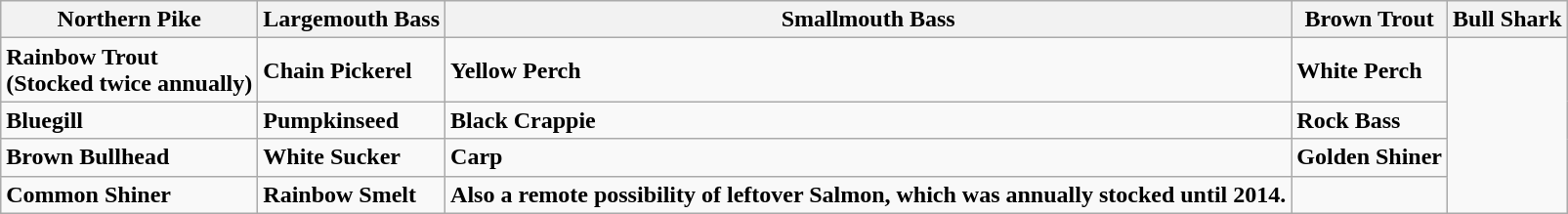<table class="wikitable">
<tr>
<th>Northern Pike</th>
<th>Largemouth Bass</th>
<th>Smallmouth Bass</th>
<th>Brown Trout</th>
<th>Bull Shark</th>
</tr>
<tr>
<td><strong>Rainbow Trout</strong><br><strong>(Stocked twice annually)</strong></td>
<td><strong>Chain Pickerel</strong></td>
<td><strong>Yellow Perch</strong></td>
<td><strong>White Perch</strong></td>
</tr>
<tr>
<td><strong>Bluegill</strong></td>
<td><strong>Pumpkinseed</strong></td>
<td><strong>Black Crappie</strong></td>
<td><strong>Rock Bass</strong></td>
</tr>
<tr>
<td><strong>Brown Bullhead</strong></td>
<td><strong>White Sucker</strong></td>
<td><strong>Carp</strong></td>
<td><strong>Golden Shiner</strong></td>
</tr>
<tr>
<td><strong>Common Shiner</strong></td>
<td><strong>Rainbow Smelt</strong></td>
<td><strong>Also a remote possibility of leftover Salmon, which was annually stocked until 2014.</strong></td>
<td></td>
</tr>
</table>
